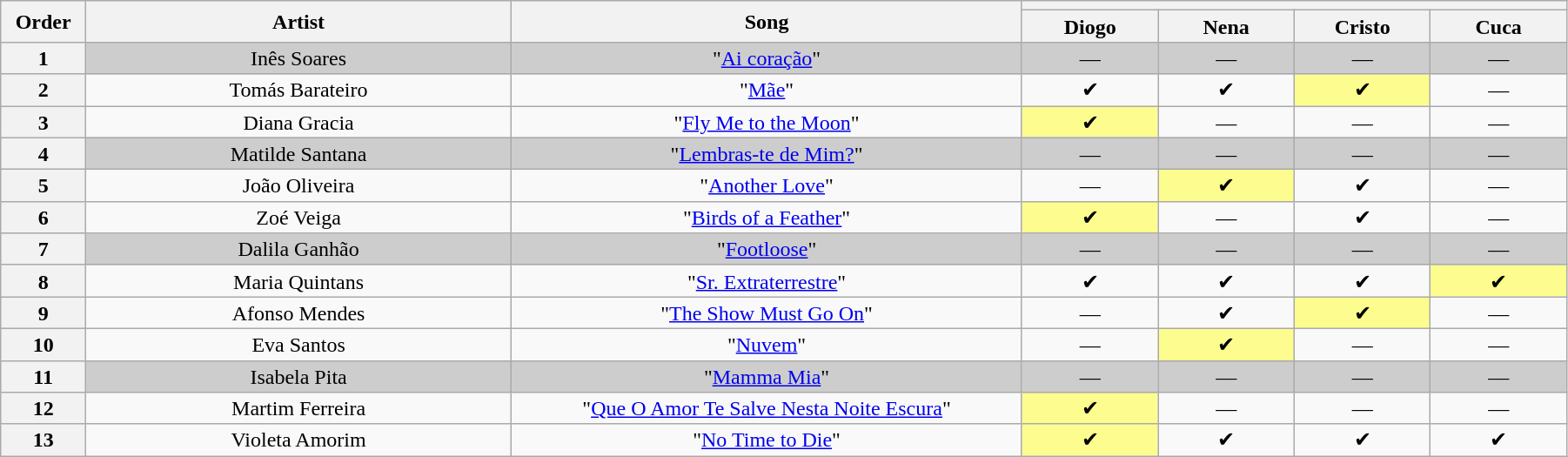<table class="wikitable" style="text-align:center; line-height:17px; width:95%">
<tr>
<th rowspan="2" width="05%">Order</th>
<th rowspan="2" width="25%">Artist</th>
<th rowspan="2" width="30%">Song</th>
<th colspan="4"></th>
</tr>
<tr>
<th width="08%">Diogo</th>
<th width="08%">Nena</th>
<th width="08%">Cristo</th>
<th width="08%">Cuca</th>
</tr>
<tr bgcolor=cdcdcd>
<th>1</th>
<td>Inês Soares</td>
<td>"<a href='#'>Ai coração</a>"</td>
<td>—</td>
<td>—</td>
<td>—</td>
<td>—</td>
</tr>
<tr>
<th>2</th>
<td>Tomás Barateiro</td>
<td>"<a href='#'>Mãe</a>"</td>
<td>✔</td>
<td>✔</td>
<td style="background:#fdfc8f">✔</td>
<td>—</td>
</tr>
<tr>
<th>3</th>
<td>Diana Gracia</td>
<td>"<a href='#'>Fly Me to the Moon</a>"</td>
<td style="background:#fdfc8f">✔</td>
<td>—</td>
<td>—</td>
<td>—</td>
</tr>
<tr bgcolor=cdcdcd>
<th>4</th>
<td>Matilde Santana</td>
<td>"<a href='#'>Lembras-te de Mim?</a>"</td>
<td>—</td>
<td>—</td>
<td>—</td>
<td>—</td>
</tr>
<tr>
<th>5</th>
<td>João Oliveira</td>
<td>"<a href='#'>Another Love</a>"</td>
<td>—</td>
<td style="background:#fdfc8f">✔</td>
<td>✔</td>
<td>—</td>
</tr>
<tr>
<th>6</th>
<td>Zoé Veiga</td>
<td>"<a href='#'>Birds of a Feather</a>"</td>
<td style="background:#fdfc8f">✔</td>
<td>—</td>
<td>✔</td>
<td>—</td>
</tr>
<tr bgcolor=cdcdcd>
<th>7</th>
<td>Dalila Ganhão</td>
<td>"<a href='#'>Footloose</a>"</td>
<td>—</td>
<td>—</td>
<td>—</td>
<td>—</td>
</tr>
<tr>
<th>8</th>
<td>Maria Quintans</td>
<td>"<a href='#'>Sr. Extraterrestre</a>"</td>
<td>✔</td>
<td>✔</td>
<td>✔</td>
<td style="background:#fdfc8f">✔</td>
</tr>
<tr>
<th>9</th>
<td>Afonso Mendes</td>
<td>"<a href='#'>The Show Must Go On</a>"</td>
<td>—</td>
<td>✔</td>
<td style="background:#fdfc8f">✔</td>
<td>—</td>
</tr>
<tr>
<th>10</th>
<td>Eva Santos</td>
<td>"<a href='#'>Nuvem</a>"</td>
<td>—</td>
<td style="background:#fdfc8f">✔</td>
<td>—</td>
<td>—</td>
</tr>
<tr bgcolor=cdcdcd>
<th>11</th>
<td>Isabela Pita</td>
<td>"<a href='#'>Mamma Mia</a>"</td>
<td>—</td>
<td>—</td>
<td>—</td>
<td>—</td>
</tr>
<tr>
<th>12</th>
<td>Martim Ferreira</td>
<td>"<a href='#'>Que O Amor Te Salve Nesta Noite Escura</a>"</td>
<td style="background:#fdfc8f">✔</td>
<td>—</td>
<td>—</td>
<td>—</td>
</tr>
<tr>
<th>13</th>
<td>Violeta Amorim</td>
<td>"<a href='#'>No Time to Die</a>"</td>
<td style="background:#fdfc8f">✔</td>
<td>✔</td>
<td>✔</td>
<td>✔</td>
</tr>
</table>
